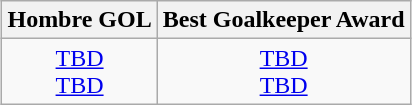<table class="wikitable" style="margin: 0 auto;">
<tr>
<th>Hombre GOL</th>
<th>Best Goalkeeper Award</th>
</tr>
<tr>
<td align=center> <a href='#'>TBD</a> <br> <a href='#'>TBD</a></td>
<td align=center> <a href='#'>TBD</a> <br><a href='#'>TBD</a></td>
</tr>
</table>
